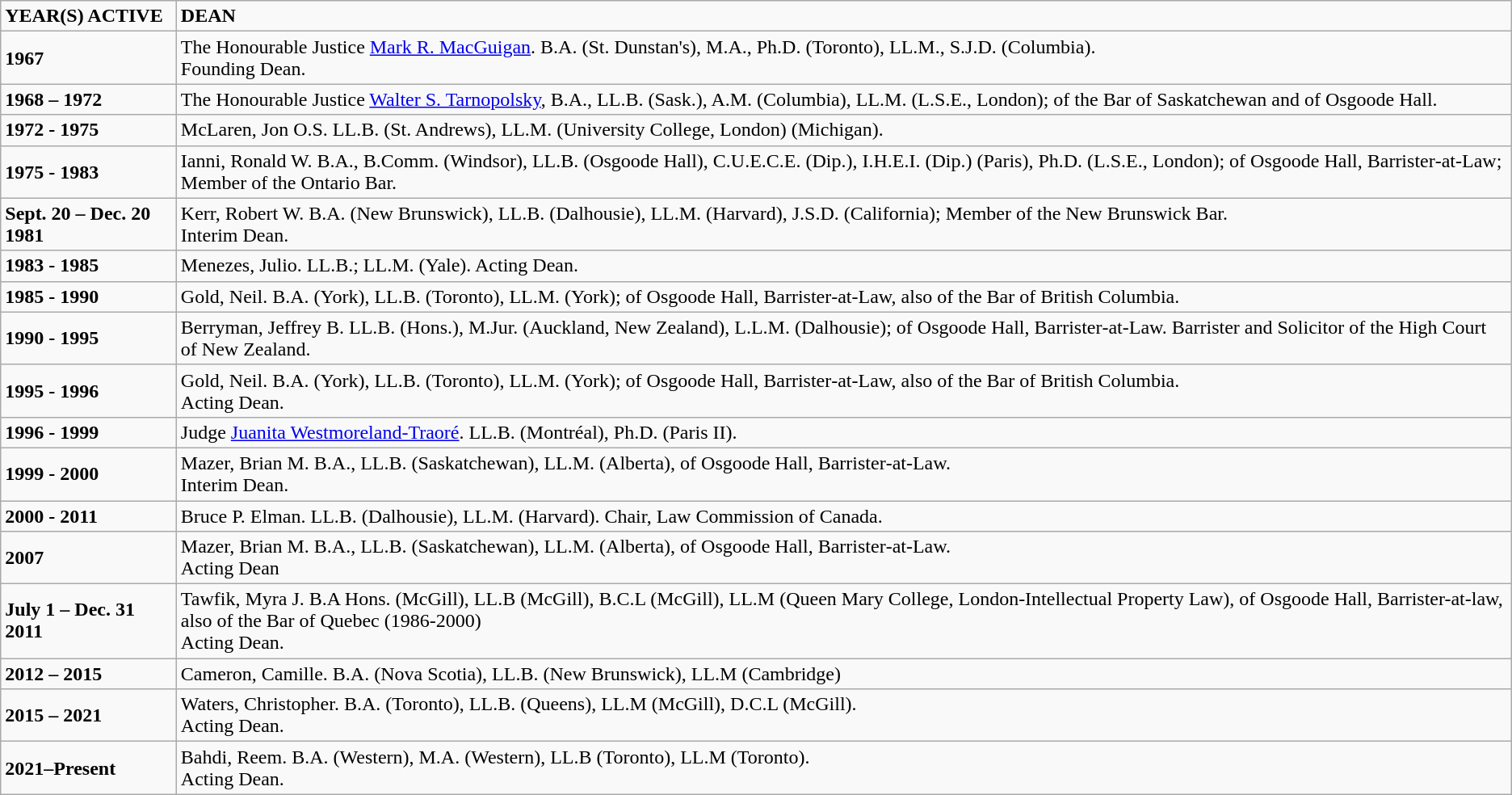<table class="wikitable mw-collapsible">
<tr>
<td><strong>YEAR(S)  ACTIVE</strong></td>
<td><strong>DEAN</strong></td>
</tr>
<tr>
<td><strong>1967</strong></td>
<td>The Honourable Justice <a href='#'>Mark R. MacGuigan</a>. B.A. (St. Dunstan's), M.A., Ph.D. (Toronto),  LL.M., S.J.D. (Columbia).<br>Founding  Dean.</td>
</tr>
<tr>
<td><strong>1968 – 1972</strong></td>
<td>The Honourable Justice <a href='#'>Walter S. Tarnopolsky</a>, B.A., LL.B. (Sask.), A.M.  (Columbia), LL.M. (L.S.E., London); of the Bar of Saskatchewan and of Osgoode  Hall.</td>
</tr>
<tr>
<td><strong>1972 - 1975</strong></td>
<td>McLaren, Jon O.S. LL.B. (St. Andrews), LL.M. (University College, London) (Michigan).</td>
</tr>
<tr>
<td><strong>1975 - 1983</strong></td>
<td>Ianni, Ronald W. B.A., B.Comm. (Windsor), LL.B. (Osgoode Hall), C.U.E.C.E. (Dip.),  I.H.E.I. (Dip.) (Paris), Ph.D. (L.S.E., London); of Osgoode Hall,  Barrister‐at‐Law; Member of the Ontario Bar.</td>
</tr>
<tr>
<td><strong>Sept. 20 – Dec. 20 1981</strong></td>
<td>Kerr, Robert W. B.A. (New Brunswick), LL.B. (Dalhousie), LL.M. (Harvard), J.S.D.  (California); Member of the New Brunswick Bar.<br>Interim  Dean.</td>
</tr>
<tr>
<td><strong>1983 - 1985</strong></td>
<td>Menezes, Julio. LL.B.; LL.M. (Yale). Acting Dean.</td>
</tr>
<tr>
<td><strong>1985 - 1990</strong></td>
<td>Gold, Neil. B.A. (York), LL.B. (Toronto), LL.M. (York); of Osgoode Hall,  Barrister‐at‐Law, also of the Bar of British Columbia.</td>
</tr>
<tr>
<td><strong>1990 - 1995</strong></td>
<td>Berryman, Jeffrey B. LL.B. (Hons.), M.Jur. (Auckland, New Zealand), L.L.M. (Dalhousie);  of Osgoode Hall, Barrister‐at‐Law. Barrister and Solicitor of the High Court  of New Zealand.</td>
</tr>
<tr>
<td><strong>1995 - 1996</strong></td>
<td>Gold, Neil. B.A. (York), LL.B. (Toronto), LL.M. (York); of Osgoode Hall,  Barrister‐at‐Law, also of the Bar of British Columbia.<br>Acting  Dean.</td>
</tr>
<tr>
<td><strong>1996 - 1999</strong></td>
<td>Judge <a href='#'>Juanita Westmoreland‐Traoré</a>. LL.B. (Montréal), Ph.D. (Paris II).</td>
</tr>
<tr>
<td><strong>1999 - 2000</strong></td>
<td>Mazer, Brian M. B.A., LL.B. (Saskatchewan), LL.M. (Alberta), of Osgoode Hall,  Barrister‐at‐Law.<br>Interim  Dean.</td>
</tr>
<tr>
<td><strong>2000 - 2011</strong></td>
<td>Bruce P. Elman. LL.B. (Dalhousie), LL.M. (Harvard). Chair, Law Commission of  Canada.</td>
</tr>
<tr>
<td><strong>2007</strong></td>
<td>Mazer, Brian M. B.A., LL.B. (Saskatchewan), LL.M. (Alberta), of Osgoode Hall,  Barrister‐at‐Law.<br>Acting  Dean</td>
</tr>
<tr>
<td><strong>July 1 – Dec. 31 2011</strong></td>
<td>Tawfik, Myra J. B.A Hons. (McGill), LL.B  (McGill), B.C.L (McGill), LL.M (Queen Mary College, London-Intellectual  Property Law), of Osgoode Hall, Barrister-at-law, also of the Bar of Quebec  (1986-2000)<br>Acting  Dean.</td>
</tr>
<tr>
<td><strong>2012 – 2015</strong></td>
<td>Cameron, Camille. B.A. (Nova Scotia),  LL.B. (New Brunswick), LL.M (Cambridge)</td>
</tr>
<tr>
<td><strong>2015 – 2021</strong></td>
<td>Waters, Christopher.  B.A. (Toronto), LL.B. (Queens), LL.M  (McGill), D.C.L (McGill).<br>Acting Dean.</td>
</tr>
<tr>
<td><strong>2021–Present</strong></td>
<td>Bahdi, Reem. B.A. (Western), M.A. (Western), LL.B (Toronto), LL.M (Toronto).<br>Acting Dean.</td>
</tr>
</table>
